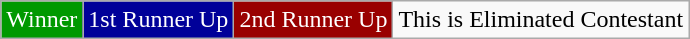<table class="wikitable">
<tr>
<td style="background:#009900; color:#ffffff;">Winner</td>
<td style="background:#000099; color:#ffffff;">1st Runner Up</td>
<td style="background:#990000; color:#ffffff;">2nd Runner Up</td>
<td>This is Eliminated Contestant</td>
</tr>
</table>
